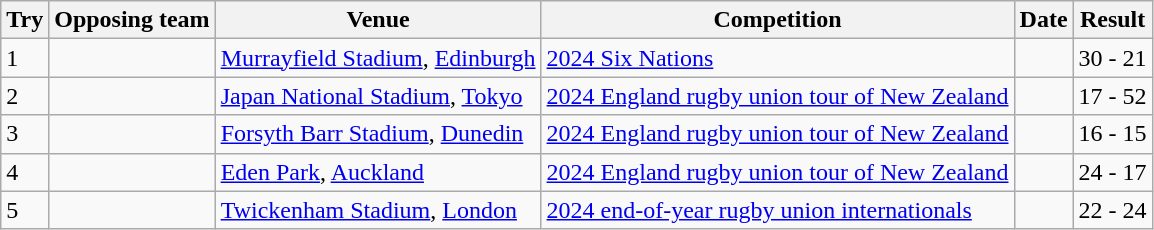<table class="wikitable" style="font-size:100%">
<tr>
<th>Try</th>
<th>Opposing team</th>
<th>Venue</th>
<th>Competition</th>
<th>Date</th>
<th>Result</th>
</tr>
<tr>
<td>1</td>
<td></td>
<td><a href='#'>Murrayfield Stadium</a>, <a href='#'>Edinburgh</a></td>
<td><a href='#'>2024 Six Nations</a></td>
<td></td>
<td>30 - 21</td>
</tr>
<tr>
<td>2</td>
<td></td>
<td><a href='#'>Japan National Stadium</a>, <a href='#'>Tokyo</a></td>
<td><a href='#'>2024 England rugby union tour of New Zealand</a></td>
<td></td>
<td>17 - 52</td>
</tr>
<tr>
<td>3</td>
<td></td>
<td><a href='#'>Forsyth Barr Stadium</a>, <a href='#'>Dunedin</a></td>
<td><a href='#'>2024 England rugby union tour of New Zealand</a></td>
<td></td>
<td>16 - 15</td>
</tr>
<tr>
<td>4</td>
<td></td>
<td><a href='#'>Eden Park</a>, <a href='#'>Auckland</a></td>
<td><a href='#'>2024 England rugby union tour of New Zealand</a></td>
<td></td>
<td>24 - 17</td>
</tr>
<tr>
<td>5</td>
<td></td>
<td><a href='#'>Twickenham Stadium</a>, <a href='#'>London</a></td>
<td><a href='#'>2024 end-of-year rugby union internationals</a></td>
<td></td>
<td>22 - 24</td>
</tr>
</table>
